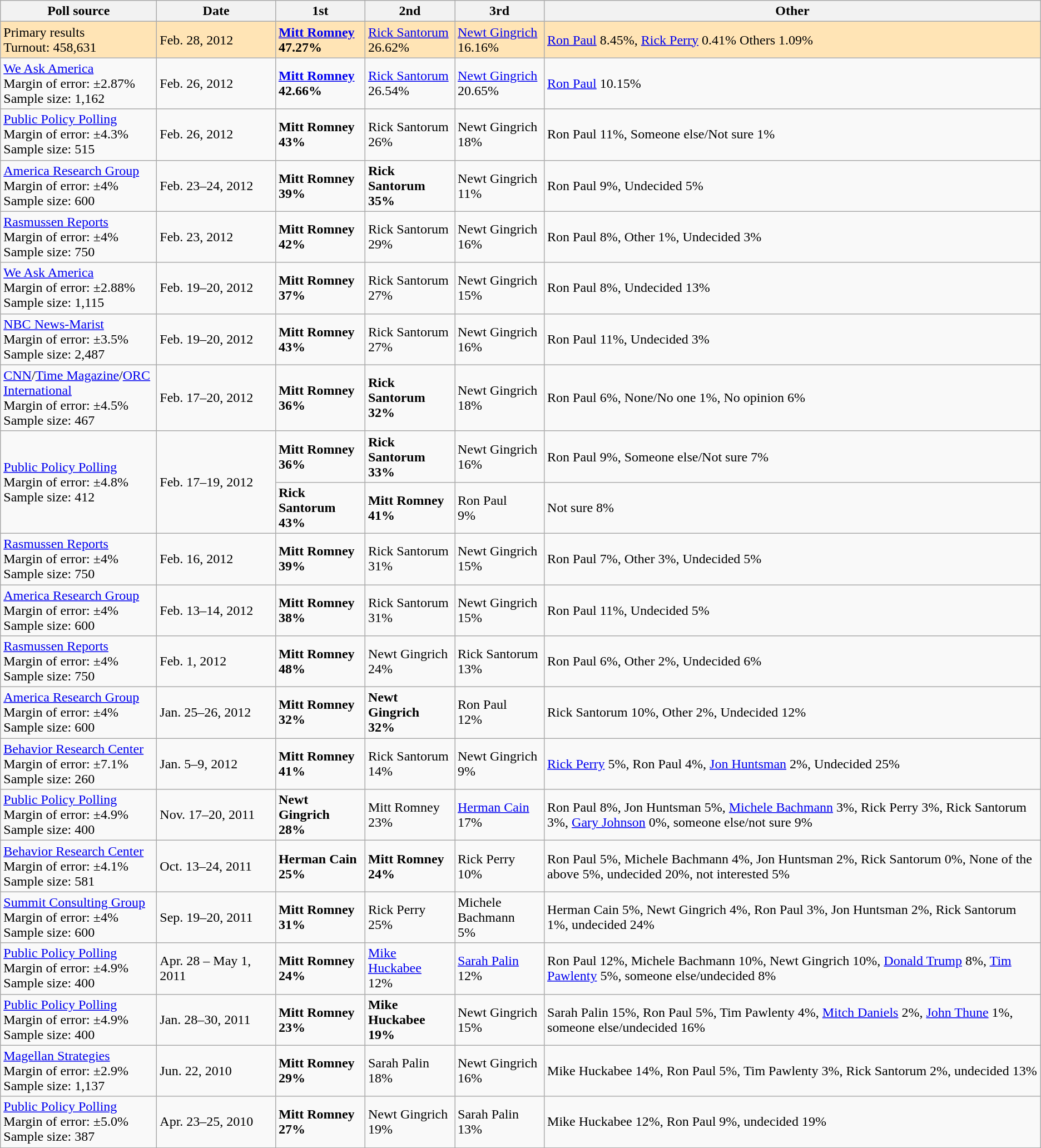<table class="wikitable">
<tr>
<th style="width:180px;">Poll source</th>
<th style="width:135px;">Date</th>
<th style="width:100px;">1st</th>
<th style="width:100px;">2nd</th>
<th style="width:100px;">3rd</th>
<th>Other</th>
</tr>
<tr style="background:Moccasin;">
<td>Primary results<br>Turnout: 458,631</td>
<td>Feb. 28, 2012</td>
<td><strong><a href='#'>Mitt Romney</a> 47.27% </strong></td>
<td><a href='#'>Rick Santorum</a><br>26.62%</td>
<td><a href='#'>Newt Gingrich</a><br>16.16%</td>
<td><a href='#'>Ron Paul</a> 8.45%, <a href='#'>Rick Perry</a> 0.41% Others 1.09%</td>
</tr>
<tr>
<td><a href='#'>We Ask America</a><br>Margin of error: ±2.87%<br>Sample size: 1,162</td>
<td>Feb. 26, 2012</td>
<td><strong><a href='#'>Mitt Romney</a><br>42.66%</strong></td>
<td><a href='#'>Rick Santorum</a><br>26.54%</td>
<td><a href='#'>Newt Gingrich</a><br>20.65%</td>
<td><a href='#'>Ron Paul</a> 10.15%</td>
</tr>
<tr>
<td><a href='#'>Public Policy Polling</a><br>Margin of error: ±4.3%<br>Sample size: 515</td>
<td>Feb. 26, 2012</td>
<td><strong>Mitt Romney<br>43%</strong></td>
<td>Rick Santorum<br>26%</td>
<td>Newt Gingrich<br>18%</td>
<td>Ron Paul 11%, Someone else/Not sure 1%</td>
</tr>
<tr>
<td><a href='#'>America Research Group</a><br>Margin of error: ±4%<br>Sample size: 600</td>
<td>Feb. 23–24, 2012</td>
<td><strong>Mitt Romney<br>39%</strong></td>
<td><strong>Rick Santorum<br>35%</strong></td>
<td>Newt Gingrich<br>11%</td>
<td>Ron Paul 9%, Undecided 5%</td>
</tr>
<tr>
<td><a href='#'>Rasmussen Reports</a><br>Margin of error: ±4%<br>Sample size: 750</td>
<td>Feb. 23, 2012</td>
<td><strong>Mitt Romney<br>42%</strong></td>
<td>Rick Santorum<br>29%</td>
<td>Newt Gingrich<br>16%</td>
<td>Ron Paul 8%, Other 1%, Undecided 3%</td>
</tr>
<tr>
<td><a href='#'>We Ask America</a><br>Margin of error: ±2.88%<br>Sample size: 1,115</td>
<td>Feb. 19–20, 2012</td>
<td><strong>Mitt Romney<br>37%</strong></td>
<td>Rick Santorum<br>27%</td>
<td>Newt Gingrich<br>15%</td>
<td>Ron Paul 8%, Undecided 13%</td>
</tr>
<tr>
<td><a href='#'>NBC News-Marist</a><br>Margin of error: ±3.5%
<br>Sample size: 2,487</td>
<td>Feb. 19–20, 2012</td>
<td><strong>Mitt Romney<br>43%</strong></td>
<td>Rick Santorum<br>27%</td>
<td>Newt Gingrich<br>16%</td>
<td>Ron Paul 11%, Undecided 3%</td>
</tr>
<tr>
<td><a href='#'>CNN</a>/<a href='#'>Time Magazine</a>/<a href='#'>ORC International</a><br>Margin of error: ±4.5%<br>Sample size: 467</td>
<td>Feb. 17–20, 2012</td>
<td><strong>Mitt Romney<br>36%</strong></td>
<td><strong>Rick Santorum<br>32%</strong></td>
<td>Newt Gingrich<br>18%</td>
<td>Ron Paul 6%, None/No one 1%, No opinion 6%</td>
</tr>
<tr>
<td rowspan=2><a href='#'>Public Policy Polling</a><br>Margin of error: ±4.8%<br>Sample size: 412</td>
<td rowspan=2>Feb. 17–19, 2012</td>
<td><strong>Mitt Romney<br>36%</strong></td>
<td><strong>Rick Santorum<br>33%</strong></td>
<td>Newt Gingrich<br>16%</td>
<td>Ron Paul 9%, Someone else/Not sure 7%</td>
</tr>
<tr>
<td><strong>Rick Santorum<br>43%</strong></td>
<td><strong>Mitt Romney<br>41%</strong></td>
<td>Ron Paul<br>9%</td>
<td>Not sure 8%</td>
</tr>
<tr>
<td><a href='#'>Rasmussen Reports</a><br>Margin of error: ±4%<br>Sample size: 750</td>
<td>Feb. 16, 2012</td>
<td><strong>Mitt Romney<br>39%</strong></td>
<td>Rick Santorum<br>31%</td>
<td>Newt Gingrich<br>15%</td>
<td>Ron Paul 7%, Other 3%, Undecided 5%</td>
</tr>
<tr>
<td><a href='#'>America Research Group</a><br>Margin of error: ±4%<br>Sample size: 600</td>
<td>Feb. 13–14, 2012</td>
<td><strong>Mitt Romney<br>38%</strong></td>
<td>Rick Santorum<br>31%</td>
<td>Newt Gingrich<br>15%</td>
<td>Ron Paul 11%, Undecided 5%</td>
</tr>
<tr>
<td><a href='#'>Rasmussen Reports</a><br>Margin of error: ±4%<br>Sample size: 750</td>
<td>Feb. 1, 2012</td>
<td><strong>Mitt Romney<br>48%</strong></td>
<td>Newt Gingrich<br>24%</td>
<td>Rick Santorum<br>13%</td>
<td>Ron Paul 6%, Other 2%, Undecided 6%</td>
</tr>
<tr>
<td><a href='#'>America Research Group</a><br>Margin of error: ±4%<br>Sample size: 600</td>
<td>Jan. 25–26, 2012</td>
<td><strong>Mitt Romney<br>32%</strong></td>
<td><strong>Newt Gingrich<br>32%</strong></td>
<td>Ron Paul<br>12%</td>
<td>Rick Santorum 10%, Other 2%, Undecided 12%</td>
</tr>
<tr>
<td><a href='#'>Behavior Research Center</a><br>Margin of error: ±7.1%<br>Sample size: 260</td>
<td>Jan. 5–9, 2012</td>
<td><strong>Mitt Romney<br>41%</strong></td>
<td>Rick Santorum<br>14%</td>
<td>Newt Gingrich<br>9%</td>
<td><a href='#'>Rick Perry</a> 5%, Ron Paul 4%, <a href='#'>Jon Huntsman</a> 2%, Undecided 25%</td>
</tr>
<tr>
<td><a href='#'>Public Policy Polling</a><br>Margin of error: ±4.9%<br>Sample size: 400</td>
<td>Nov. 17–20, 2011</td>
<td><strong>Newt Gingrich<br>28%</strong></td>
<td>Mitt Romney<br>23%</td>
<td><a href='#'>Herman Cain</a><br>17%</td>
<td>Ron Paul 8%, Jon Huntsman 5%, <a href='#'>Michele Bachmann</a> 3%, Rick Perry 3%, Rick Santorum 3%, <a href='#'>Gary Johnson</a> 0%, someone else/not sure 9%</td>
</tr>
<tr>
<td><a href='#'>Behavior Research Center</a><br>Margin of error: ±4.1%<br>Sample size: 581</td>
<td>Oct. 13–24, 2011</td>
<td><strong>Herman Cain<br>25%</strong></td>
<td><strong>Mitt Romney<br>24%</strong></td>
<td>Rick Perry<br>10%</td>
<td>Ron Paul 5%, Michele Bachmann 4%, Jon Huntsman 2%, Rick Santorum 0%, None of the above 5%, undecided 20%, not interested 5%</td>
</tr>
<tr>
<td><a href='#'>Summit Consulting Group</a><br>Margin of error: ±4%<br>Sample size: 600</td>
<td>Sep. 19–20, 2011</td>
<td><strong>Mitt Romney<br>31%</strong></td>
<td>Rick Perry<br>25%</td>
<td>Michele Bachmann<br>5%</td>
<td>Herman Cain 5%, Newt Gingrich 4%, Ron Paul 3%, Jon Huntsman 2%, Rick Santorum 1%, undecided 24%</td>
</tr>
<tr>
<td><a href='#'>Public Policy Polling</a><br>Margin of error: ±4.9%<br>Sample size: 400</td>
<td>Apr. 28 – May 1, 2011</td>
<td><strong>Mitt Romney<br>24%</strong></td>
<td><a href='#'>Mike Huckabee</a><br>12%</td>
<td><a href='#'>Sarah Palin</a><br>12%</td>
<td>Ron Paul 12%, Michele Bachmann 10%, Newt Gingrich 10%, <a href='#'>Donald Trump</a> 8%, <a href='#'>Tim Pawlenty</a> 5%, someone else/undecided 8%</td>
</tr>
<tr>
<td><a href='#'>Public Policy Polling</a><br>Margin of error: ±4.9%<br>Sample size: 400</td>
<td>Jan. 28–30, 2011</td>
<td><strong>Mitt Romney<br>23%</strong></td>
<td><strong>Mike Huckabee<br>19%</strong></td>
<td>Newt Gingrich<br>15%</td>
<td>Sarah Palin 15%, Ron Paul 5%, Tim Pawlenty 4%, <a href='#'>Mitch Daniels</a> 2%, <a href='#'>John Thune</a> 1%, someone else/undecided 16%</td>
</tr>
<tr>
<td><a href='#'>Magellan Strategies</a><br>Margin of error: ±2.9%<br>Sample size: 1,137</td>
<td>Jun. 22, 2010</td>
<td><strong>Mitt Romney<br>29%</strong></td>
<td>Sarah Palin<br>18%</td>
<td>Newt Gingrich<br>16%</td>
<td>Mike Huckabee 14%, Ron Paul 5%, Tim Pawlenty 3%, Rick Santorum 2%, undecided 13%</td>
</tr>
<tr>
<td><a href='#'>Public Policy Polling</a><br>Margin of error: ±5.0%<br>Sample size: 387</td>
<td>Apr. 23–25, 2010</td>
<td><strong>Mitt Romney<br>27%</strong></td>
<td>Newt Gingrich<br>19%</td>
<td>Sarah Palin<br>13%</td>
<td>Mike Huckabee 12%, Ron Paul 9%, undecided 19%</td>
</tr>
</table>
